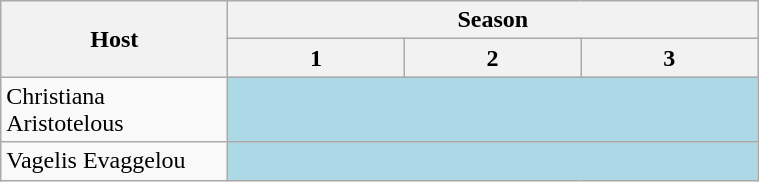<table class="wikitable" width="40%">
<tr>
<th rowspan="2" width="30%">Host</th>
<th colspan=4 text-align:center;>Season</th>
</tr>
<tr>
<th>1</th>
<th>2</th>
<th>3</th>
</tr>
<tr>
<td>Christiana Aristotelous</td>
<td colspan="3" style="text-align:center; background:lightblue;"></td>
</tr>
<tr>
<td>Vagelis Evaggelou</td>
<td colspan="3" style="text-align:center; background:lightblue;"></td>
</tr>
</table>
